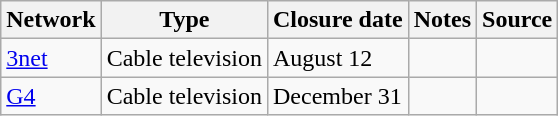<table class="wikitable sortable">
<tr>
<th>Network</th>
<th>Type</th>
<th>Closure date</th>
<th>Notes</th>
<th>Source</th>
</tr>
<tr>
<td><a href='#'>3net</a></td>
<td>Cable television</td>
<td>August 12</td>
<td></td>
<td></td>
</tr>
<tr>
<td><a href='#'>G4</a></td>
<td>Cable television</td>
<td>December 31</td>
<td></td>
<td></td>
</tr>
</table>
